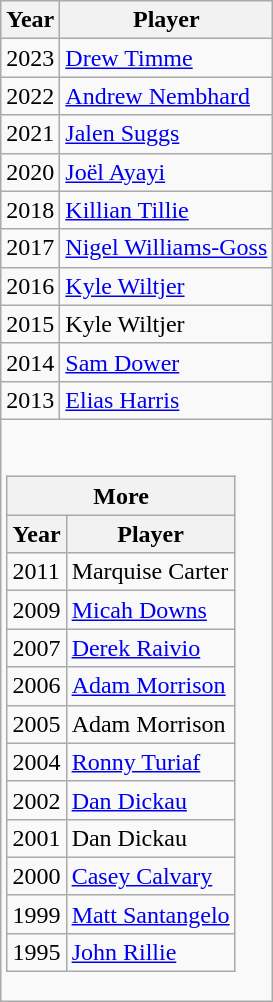<table class="wikitable outercollapse">
<tr>
<th>Year</th>
<th>Player</th>
</tr>
<tr>
<td>2023</td>
<td><a href='#'>Drew Timme</a></td>
</tr>
<tr>
<td>2022</td>
<td><a href='#'>Andrew Nembhard</a></td>
</tr>
<tr>
<td>2021</td>
<td><a href='#'>Jalen Suggs</a></td>
</tr>
<tr>
<td>2020</td>
<td><a href='#'>Joël Ayayi</a></td>
</tr>
<tr>
<td>2018</td>
<td><a href='#'>Killian Tillie</a></td>
</tr>
<tr>
<td>2017</td>
<td><a href='#'>Nigel Williams-Goss</a></td>
</tr>
<tr>
<td>2016</td>
<td><a href='#'>Kyle Wiltjer</a></td>
</tr>
<tr>
<td>2015</td>
<td>Kyle Wiltjer</td>
</tr>
<tr>
<td>2014</td>
<td><a href='#'>Sam Dower</a></td>
</tr>
<tr>
<td>2013</td>
<td><a href='#'>Elias Harris</a></td>
</tr>
<tr>
<td colspan="2"><br><table class="wikitable collapsible innercollapse">
<tr>
<th colspan="2">More</th>
</tr>
<tr>
<th>Year</th>
<th>Player</th>
</tr>
<tr>
<td>2011</td>
<td>Marquise Carter</td>
</tr>
<tr>
<td>2009</td>
<td><a href='#'>Micah Downs</a></td>
</tr>
<tr>
<td>2007</td>
<td><a href='#'>Derek Raivio</a></td>
</tr>
<tr>
<td>2006</td>
<td><a href='#'>Adam Morrison</a></td>
</tr>
<tr>
<td>2005</td>
<td>Adam Morrison</td>
</tr>
<tr>
<td>2004</td>
<td><a href='#'>Ronny Turiaf</a></td>
</tr>
<tr>
<td>2002</td>
<td><a href='#'>Dan Dickau</a></td>
</tr>
<tr>
<td>2001</td>
<td>Dan Dickau</td>
</tr>
<tr>
<td>2000</td>
<td><a href='#'>Casey Calvary</a></td>
</tr>
<tr>
<td>1999</td>
<td><a href='#'>Matt Santangelo</a></td>
</tr>
<tr>
<td>1995</td>
<td><a href='#'>John Rillie</a></td>
</tr>
</table>
</td>
</tr>
</table>
